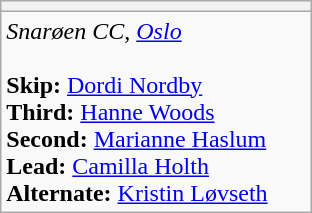<table class="wikitable">
<tr>
<th bgcolor="#efefef" width="200"></th>
</tr>
<tr>
<td><em>Snarøen CC, <a href='#'>Oslo</a></em><br><br><strong>Skip:</strong> <a href='#'>Dordi Nordby</a> <br>
<strong>Third:</strong> <a href='#'>Hanne Woods</a> <br>
<strong>Second:</strong> <a href='#'>Marianne Haslum</a> <br>
<strong>Lead:</strong> <a href='#'>Camilla Holth</a> <br>
<strong>Alternate:</strong> <a href='#'>Kristin Løvseth</a></td>
</tr>
</table>
